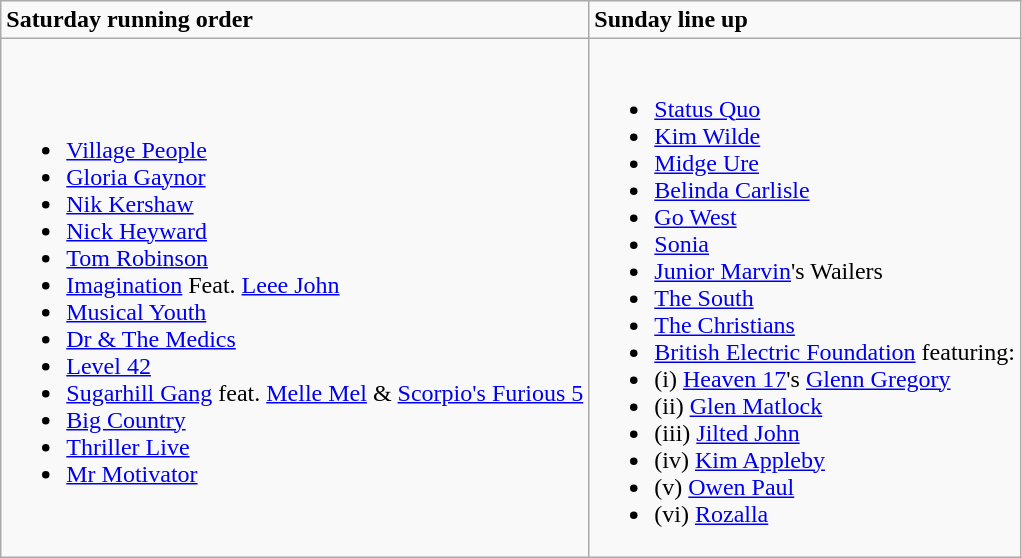<table class="wikitable">
<tr>
<td><strong>Saturday running order</strong></td>
<td><strong>Sunday line up</strong></td>
</tr>
<tr>
<td><br><ul><li><a href='#'>Village People</a></li><li><a href='#'>Gloria Gaynor</a></li><li><a href='#'>Nik Kershaw</a></li><li><a href='#'>Nick Heyward</a></li><li><a href='#'>Tom Robinson</a></li><li><a href='#'>Imagination</a> Feat. <a href='#'>Leee John</a></li><li><a href='#'>Musical Youth</a></li><li><a href='#'>Dr & The Medics</a></li><li><a href='#'>Level 42</a></li><li><a href='#'>Sugarhill Gang</a> feat. <a href='#'>Melle Mel</a> & <a href='#'>Scorpio's Furious 5</a></li><li><a href='#'>Big Country</a></li><li><a href='#'>Thriller Live</a></li><li><a href='#'>Mr Motivator</a></li></ul></td>
<td><br><ul><li><a href='#'>Status Quo</a></li><li><a href='#'>Kim Wilde</a></li><li><a href='#'>Midge Ure</a></li><li><a href='#'>Belinda Carlisle</a></li><li><a href='#'>Go West</a></li><li><a href='#'>Sonia</a></li><li><a href='#'>Junior Marvin</a>'s Wailers</li><li><a href='#'>The South</a></li><li><a href='#'>The Christians</a></li><li><a href='#'>British Electric Foundation</a> featuring:</li><li>(i) <a href='#'>Heaven 17</a>'s <a href='#'>Glenn Gregory</a></li><li>(ii) <a href='#'>Glen Matlock</a></li><li>(iii) <a href='#'>Jilted John</a></li><li>(iv) <a href='#'>Kim Appleby</a></li><li>(v) <a href='#'>Owen Paul</a></li><li>(vi) <a href='#'>Rozalla</a></li></ul></td>
</tr>
</table>
